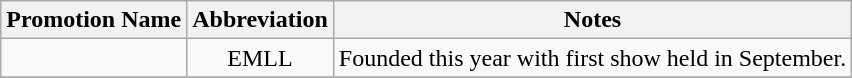<table class="wikitable">
<tr>
<th>Promotion Name</th>
<th>Abbreviation</th>
<th>Notes</th>
</tr>
<tr>
<td></td>
<td align=center>EMLL</td>
<td>Founded this year with first show held in September.</td>
</tr>
<tr>
</tr>
</table>
